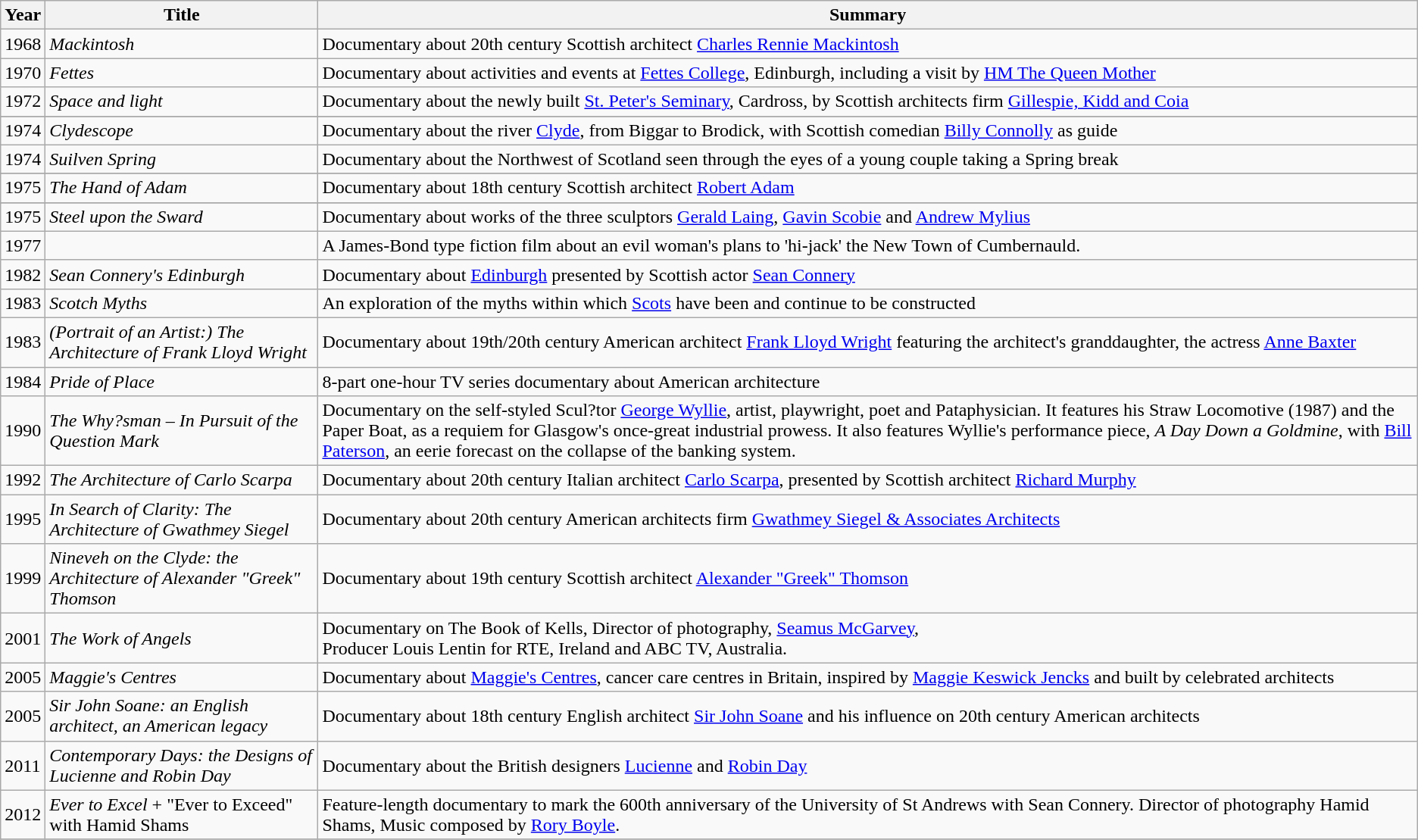<table class="wikitable">
<tr>
<th bgcolor="#CCCCFF">Year</th>
<th bgcolor="#CCCCFF">Title</th>
<th bgcolor="#CCCCFF">Summary</th>
</tr>
<tr>
<td>1968</td>
<td><em>Mackintosh</em></td>
<td>Documentary about 20th century Scottish architect <a href='#'>Charles Rennie Mackintosh</a></td>
</tr>
<tr>
<td>1970</td>
<td><em>Fettes</em></td>
<td>Documentary about activities and events at <a href='#'>Fettes College</a>, Edinburgh, including a visit by <a href='#'>HM The Queen Mother</a></td>
</tr>
<tr>
<td>1972</td>
<td><em>Space and light</em></td>
<td>Documentary about the newly built <a href='#'>St. Peter's Seminary</a>, Cardross, by Scottish architects firm <a href='#'>Gillespie, Kidd and Coia</a></td>
</tr>
<tr>
</tr>
<tr>
<td>1974</td>
<td><em>Clydescope</em></td>
<td>Documentary about the river <a href='#'>Clyde</a>, from Biggar to Brodick, with Scottish comedian <a href='#'>Billy Connolly</a> as guide</td>
</tr>
<tr>
<td>1974</td>
<td><em>Suilven Spring</em></td>
<td>Documentary about the Northwest of Scotland seen through the eyes of a young couple taking a Spring break</td>
</tr>
<tr>
</tr>
<tr>
<td>1975</td>
<td><em>The Hand of Adam</em></td>
<td>Documentary about 18th century Scottish architect <a href='#'>Robert Adam</a></td>
</tr>
<tr>
</tr>
<tr>
<td>1975</td>
<td><em>Steel upon the Sward</em></td>
<td>Documentary about works of the three sculptors <a href='#'>Gerald Laing</a>, <a href='#'>Gavin Scobie</a> and <a href='#'>Andrew Mylius</a></td>
</tr>
<tr>
<td>1977</td>
<td><br><em></em></td>
<td>A James-Bond type fiction film about an evil woman's plans to 'hi-jack' the New Town of Cumbernauld.</td>
</tr>
<tr>
<td>1982</td>
<td><em>Sean Connery's Edinburgh</em></td>
<td>Documentary about <a href='#'>Edinburgh</a> presented by Scottish actor <a href='#'>Sean Connery</a></td>
</tr>
<tr>
<td>1983</td>
<td><em>Scotch Myths</em></td>
<td>An exploration of the myths within which <a href='#'>Scots</a> have been and continue to be constructed</td>
</tr>
<tr>
<td>1983</td>
<td><em>(Portrait of an Artist:) The Architecture of Frank Lloyd Wright</em></td>
<td>Documentary about 19th/20th century American architect <a href='#'>Frank Lloyd Wright</a> featuring the architect's granddaughter, the actress <a href='#'>Anne Baxter</a></td>
</tr>
<tr>
<td>1984</td>
<td><em>Pride of Place</em></td>
<td>8-part one-hour TV series documentary about American architecture</td>
</tr>
<tr>
<td>1990</td>
<td><em>The Why?sman – In Pursuit of the Question Mark</em></td>
<td>Documentary on the self-styled Scul?tor <a href='#'>George Wyllie</a>, artist, playwright, poet and Pataphysician. It features his Straw Locomotive (1987) and the Paper Boat, as a requiem for Glasgow's once-great industrial prowess.  It also features Wyllie's performance piece, <em>A Day Down a Goldmine</em>, with <a href='#'>Bill Paterson</a>, an eerie forecast on the collapse of the banking system.</td>
</tr>
<tr>
<td>1992</td>
<td><em>The Architecture of Carlo Scarpa</em></td>
<td>Documentary about 20th century Italian architect <a href='#'>Carlo Scarpa</a>, presented by Scottish architect <a href='#'>Richard Murphy</a></td>
</tr>
<tr>
<td>1995</td>
<td><em>In Search of Clarity: The Architecture of Gwathmey Siegel</em></td>
<td>Documentary about 20th century American architects firm <a href='#'>Gwathmey Siegel & Associates Architects</a></td>
</tr>
<tr>
<td>1999</td>
<td><em>Nineveh on the Clyde: the Architecture of Alexander "Greek" Thomson</em></td>
<td>Documentary about 19th century Scottish architect <a href='#'>Alexander "Greek" Thomson</a></td>
</tr>
<tr>
<td>2001</td>
<td><em>The Work of Angels</em></td>
<td>Documentary on The Book of Kells, Director of photography, <a href='#'>Seamus McGarvey</a>,<br>Producer Louis Lentin for RTE, Ireland and ABC TV, Australia.</td>
</tr>
<tr>
<td>2005</td>
<td><em>Maggie's Centres</em></td>
<td>Documentary about <a href='#'>Maggie's Centres</a>, cancer care centres in Britain, inspired by <a href='#'>Maggie Keswick Jencks</a> and built by celebrated architects</td>
</tr>
<tr>
<td>2005</td>
<td><em>Sir John Soane: an English architect, an American legacy</em></td>
<td>Documentary about 18th century English architect <a href='#'>Sir John Soane</a> and his influence on 20th century American architects</td>
</tr>
<tr>
<td>2011</td>
<td><em>Contemporary Days: the Designs of Lucienne and Robin Day</em></td>
<td>Documentary about the British designers <a href='#'>Lucienne</a> and <a href='#'>Robin Day</a></td>
</tr>
<tr>
<td>2012</td>
<td><em>Ever to Excel</em>  + "Ever to Exceed"  with Hamid Shams</td>
<td>Feature-length documentary to mark the 600th anniversary of the University of St Andrews with Sean Connery. Director of photography Hamid Shams, Music composed by <a href='#'>Rory Boyle</a>.</td>
</tr>
<tr>
</tr>
</table>
